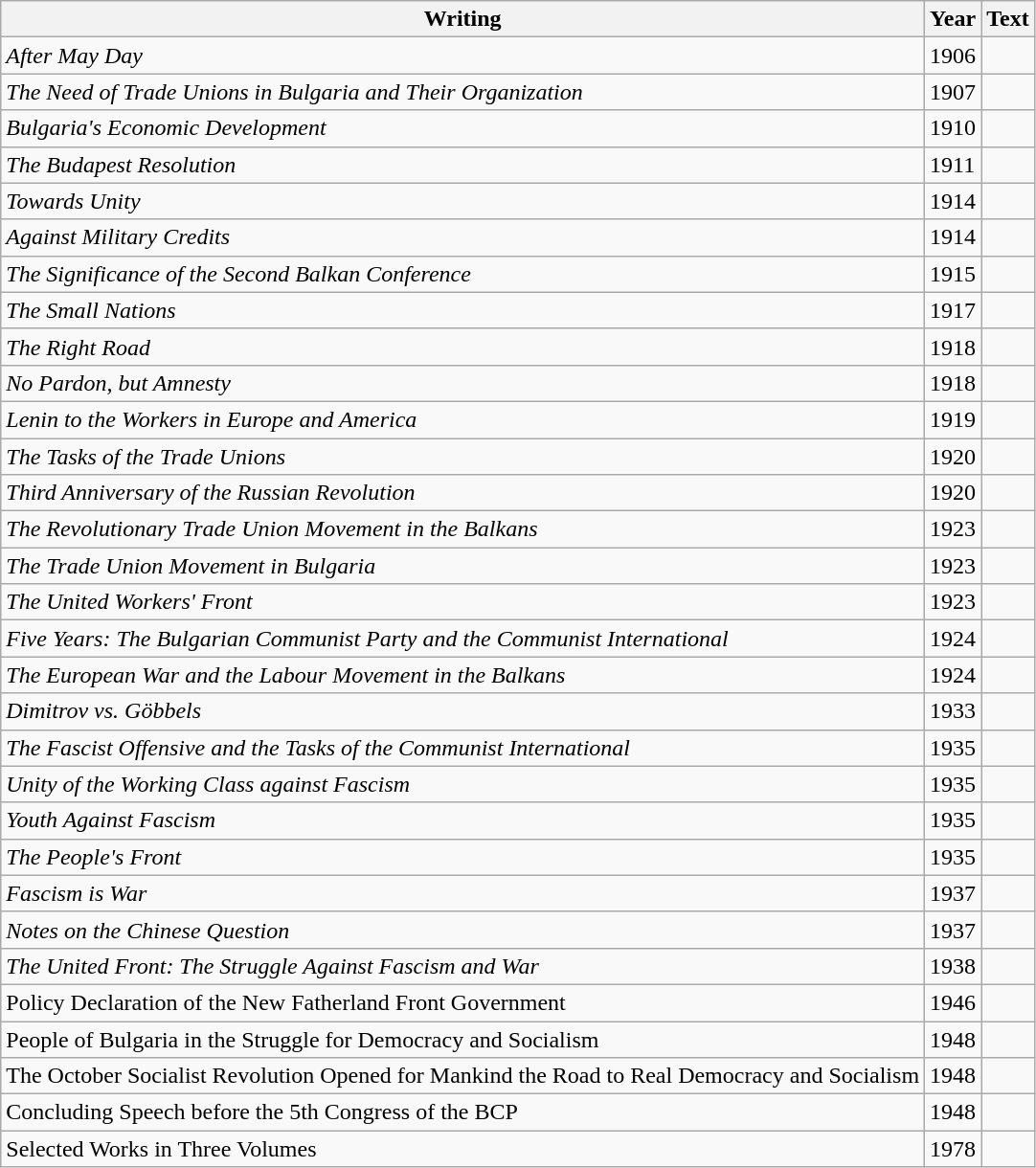<table class="wikitable sortable">
<tr>
<th>Writing</th>
<th>Year</th>
<th>Text</th>
</tr>
<tr>
<td><em>After May Day</em></td>
<td>1906</td>
<td></td>
</tr>
<tr>
<td><em>The Need of Trade Unions in Bulgaria and Their Organization</em></td>
<td>1907</td>
<td></td>
</tr>
<tr>
<td><em>Bulgaria's Economic Development</em></td>
<td>1910</td>
<td></td>
</tr>
<tr>
<td><em>The Budapest Resolution</em></td>
<td>1911</td>
<td></td>
</tr>
<tr>
<td><em>Towards Unity</em></td>
<td>1914</td>
<td></td>
</tr>
<tr>
<td><em>Against Military Credits</em></td>
<td>1914</td>
<td></td>
</tr>
<tr>
<td><em>The Significance of the Second Balkan Conference</em></td>
<td>1915</td>
<td></td>
</tr>
<tr>
<td><em>The Small Nations</em></td>
<td>1917</td>
<td></td>
</tr>
<tr>
<td><em>The Right Road</em></td>
<td>1918</td>
<td></td>
</tr>
<tr>
<td><em>No Pardon, but Amnesty</em></td>
<td>1918</td>
<td></td>
</tr>
<tr>
<td><em>Lenin to the Workers in Europe and America</em></td>
<td>1919</td>
<td></td>
</tr>
<tr>
<td><em>The Tasks of the Trade Unions</em></td>
<td>1920</td>
<td></td>
</tr>
<tr>
<td><em>Third Anniversary of the Russian Revolution</em></td>
<td>1920</td>
<td></td>
</tr>
<tr>
<td><em>The Revolutionary Trade Union Movement in the Balkans</em></td>
<td>1923</td>
<td></td>
</tr>
<tr>
<td><em>The Trade Union Movement in Bulgaria</em></td>
<td>1923</td>
<td></td>
</tr>
<tr>
<td><em>The United Workers' Front</em></td>
<td>1923</td>
<td></td>
</tr>
<tr>
<td><em>Five Years: The Bulgarian Communist Party and the Communist International</em></td>
<td>1924</td>
<td></td>
</tr>
<tr>
<td><em>The European War and the Labour Movement in the Balkans</em></td>
<td>1924</td>
<td></td>
</tr>
<tr>
<td><em>Dimitrov vs. Göbbels</em></td>
<td>1933</td>
<td></td>
</tr>
<tr>
<td><em>The Fascist Offensive and the Tasks of the Communist International</em></td>
<td>1935</td>
<td></td>
</tr>
<tr>
<td><em>Unity of the Working Class against Fascism</em></td>
<td>1935</td>
<td></td>
</tr>
<tr>
<td><em>Youth Against Fascism</em></td>
<td>1935</td>
<td></td>
</tr>
<tr>
<td><em>The People's Front</em></td>
<td>1935</td>
<td></td>
</tr>
<tr>
<td><em>Fascism is War</em></td>
<td>1937</td>
<td></td>
</tr>
<tr>
<td><em>Notes on the Chinese Question</em></td>
<td>1937</td>
<td></td>
</tr>
<tr>
<td><em>The United Front: The Struggle Against Fascism and War</td>
<td>1938</td>
<td></td>
</tr>
<tr>
<td></em>Policy Declaration of the New Fatherland Front Government<em></td>
<td>1946</td>
<td></td>
</tr>
<tr>
<td></em>People of Bulgaria in the Struggle for Democracy and Socialism<em></td>
<td>1948</td>
<td></td>
</tr>
<tr>
<td></em>The October Socialist Revolution Opened for Mankind the Road to Real Democracy and Socialism<em></td>
<td>1948</td>
<td></td>
</tr>
<tr>
<td></em>Concluding Speech before the 5th Congress of the BCP<em></td>
<td>1948</td>
<td></td>
</tr>
<tr>
<td></em>Selected Works in Three Volumes<em></td>
<td>1978</td>
<td></td>
</tr>
</table>
